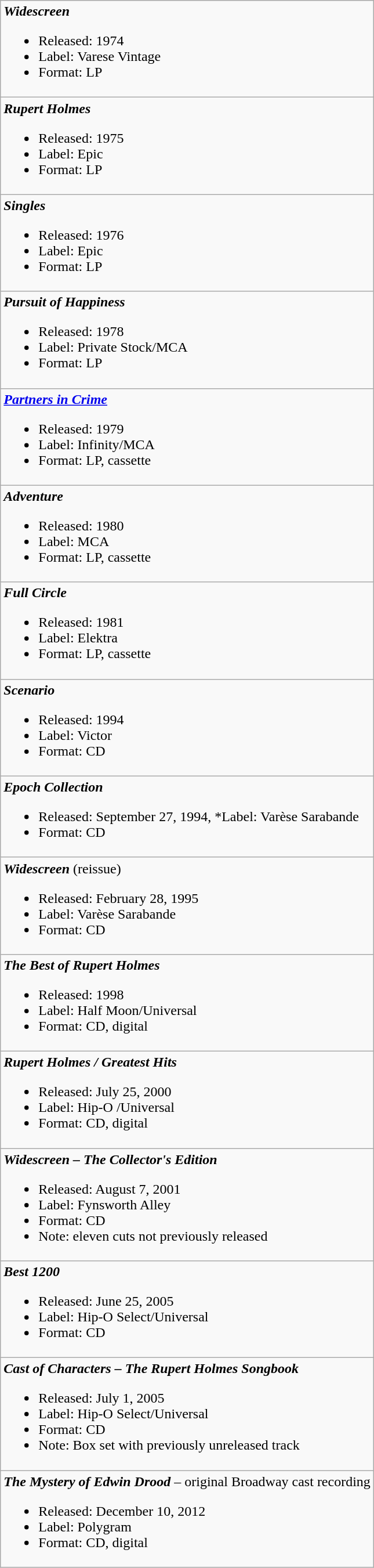<table class="wikitable">
<tr>
<td><strong><em>Widescreen</em></strong><br><ul><li>Released: 1974</li><li>Label: Varese Vintage</li><li>Format: LP</li></ul></td>
</tr>
<tr>
<td><strong><em>Rupert Holmes</em></strong><br><ul><li>Released: 1975</li><li>Label: Epic</li><li>Format: LP</li></ul></td>
</tr>
<tr>
<td><strong><em>Singles</em></strong><br><ul><li>Released: 1976</li><li>Label: Epic</li><li>Format: LP</li></ul></td>
</tr>
<tr>
<td><strong><em>Pursuit of Happiness</em></strong><br><ul><li>Released: 1978</li><li>Label: Private Stock/MCA</li><li>Format: LP</li></ul></td>
</tr>
<tr>
<td><strong><em><a href='#'>Partners in Crime</a></em></strong><br><ul><li>Released: 1979</li><li>Label: Infinity/MCA</li><li>Format: LP, cassette</li></ul></td>
</tr>
<tr>
<td><strong><em>Adventure</em></strong><br><ul><li>Released: 1980</li><li>Label: MCA</li><li>Format: LP, cassette</li></ul></td>
</tr>
<tr>
<td><strong><em>Full Circle</em></strong><br><ul><li>Released: 1981</li><li>Label: Elektra</li><li>Format: LP, cassette</li></ul></td>
</tr>
<tr>
<td><strong><em>Scenario</em></strong><br><ul><li>Released: 1994</li><li>Label: Victor</li><li>Format: CD</li></ul></td>
</tr>
<tr>
<td><strong><em>Epoch Collection</em></strong><br><ul><li>Released: September 27, 1994, *Label:  Varèse Sarabande</li><li>Format: CD</li></ul></td>
</tr>
<tr>
<td><strong><em>Widescreen</em></strong> (reissue)<br><ul><li>Released: February 28, 1995</li><li>Label: Varèse Sarabande</li><li>Format: CD</li></ul></td>
</tr>
<tr>
<td><strong><em>The Best of Rupert Holmes</em></strong><br><ul><li>Released: 1998</li><li>Label: Half Moon/Universal</li><li>Format: CD, digital</li></ul></td>
</tr>
<tr>
<td><strong><em>Rupert Holmes / Greatest Hits</em></strong><br><ul><li>Released: July 25, 2000</li><li>Label:  Hip-O /Universal</li><li>Format: CD, digital</li></ul></td>
</tr>
<tr>
<td><strong><em>Widescreen – The Collector's Edition</em></strong><br><ul><li>Released: August 7, 2001</li><li>Label: Fynsworth Alley</li><li>Format: CD</li><li>Note: eleven cuts not previously released</li></ul></td>
</tr>
<tr>
<td><strong><em>Best 1200</em></strong><br><ul><li>Released: June 25, 2005</li><li>Label: Hip-O Select/Universal</li><li>Format: CD</li></ul></td>
</tr>
<tr>
<td><strong><em>Cast of Characters – The Rupert Holmes Songbook</em></strong><br><ul><li>Released: July 1, 2005</li><li>Label: Hip-O Select/Universal</li><li>Format: CD</li><li>Note: Box set with previously unreleased track</li></ul></td>
</tr>
<tr>
<td><strong><em>The Mystery of Edwin Drood</em></strong> – original Broadway cast recording<br><ul><li>Released: December 10, 2012</li><li>Label:  Polygram</li><li>Format: CD, digital</li></ul></td>
</tr>
</table>
